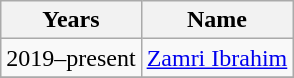<table class="wikitable">
<tr>
<th style="background:; color:; text-align:center;">Years</th>
<th style="background:; color:; text-align:center;">Name</th>
</tr>
<tr>
<td>2019–present</td>
<td><a href='#'>Zamri Ibrahim</a></td>
</tr>
<tr>
</tr>
</table>
